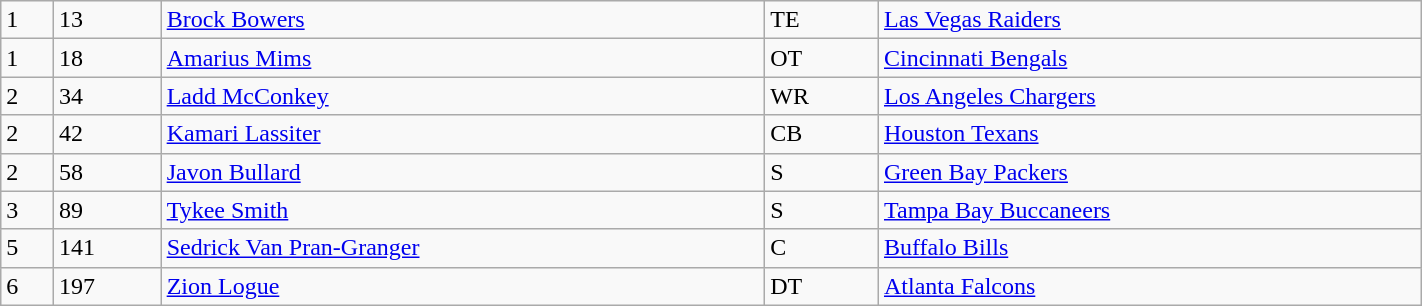<table class="wikitable" style="width:75%;">
<tr>
<td>1</td>
<td>13</td>
<td><a href='#'>Brock Bowers</a></td>
<td>TE</td>
<td><a href='#'>Las Vegas Raiders</a></td>
</tr>
<tr>
<td>1</td>
<td>18</td>
<td><a href='#'>Amarius Mims</a></td>
<td>OT</td>
<td><a href='#'>Cincinnati Bengals</a></td>
</tr>
<tr>
<td>2</td>
<td>34</td>
<td><a href='#'>Ladd McConkey</a></td>
<td>WR</td>
<td><a href='#'>Los Angeles Chargers</a></td>
</tr>
<tr>
<td>2</td>
<td>42</td>
<td><a href='#'>Kamari Lassiter</a></td>
<td>CB</td>
<td><a href='#'>Houston Texans</a></td>
</tr>
<tr>
<td>2</td>
<td>58</td>
<td><a href='#'>Javon Bullard</a></td>
<td>S</td>
<td><a href='#'>Green Bay Packers</a></td>
</tr>
<tr>
<td>3</td>
<td>89</td>
<td><a href='#'>Tykee Smith</a></td>
<td>S</td>
<td><a href='#'>Tampa Bay Buccaneers</a></td>
</tr>
<tr>
<td>5</td>
<td>141</td>
<td><a href='#'>Sedrick Van Pran-Granger</a></td>
<td>C</td>
<td><a href='#'>Buffalo Bills</a></td>
</tr>
<tr>
<td>6</td>
<td>197</td>
<td><a href='#'>Zion Logue</a></td>
<td>DT</td>
<td><a href='#'>Atlanta Falcons</a></td>
</tr>
</table>
